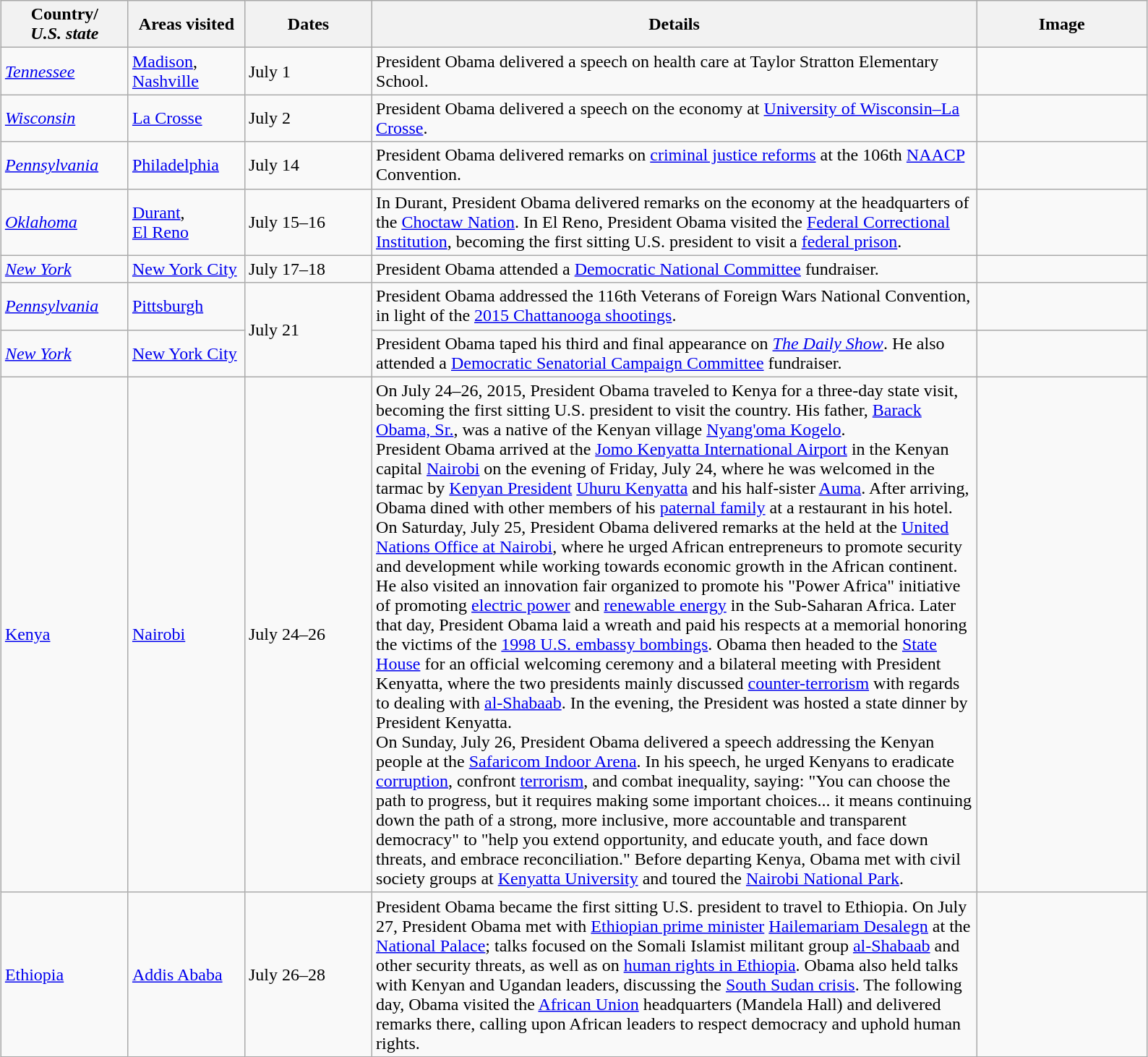<table class="wikitable" style="margin: 1em auto 1em auto">
<tr>
<th width=110>Country/<br><em>U.S. state</em></th>
<th width=100>Areas visited</th>
<th width=110>Dates</th>
<th width=550>Details</th>
<th width=150>Image</th>
</tr>
<tr>
<td> <em><a href='#'>Tennessee</a></em></td>
<td><a href='#'>Madison</a>,<br><a href='#'>Nashville</a></td>
<td>July 1</td>
<td>President Obama delivered a speech on health care at Taylor Stratton Elementary School.</td>
<td></td>
</tr>
<tr>
<td> <em><a href='#'>Wisconsin</a></em></td>
<td><a href='#'>La Crosse</a></td>
<td>July 2</td>
<td>President Obama delivered a speech on the economy at <a href='#'>University of Wisconsin–La Crosse</a>.</td>
<td></td>
</tr>
<tr>
<td> <em><a href='#'>Pennsylvania</a></em></td>
<td><a href='#'>Philadelphia</a></td>
<td>July 14</td>
<td>President Obama delivered remarks on <a href='#'>criminal justice reforms</a> at the 106th <a href='#'>NAACP</a> Convention.</td>
<td></td>
</tr>
<tr>
<td> <em><a href='#'>Oklahoma</a></em></td>
<td><a href='#'>Durant</a>,<br><a href='#'>El Reno</a></td>
<td>July 15–16</td>
<td>In Durant, President Obama delivered remarks on the economy at the headquarters of the <a href='#'>Choctaw Nation</a>. In El Reno, President Obama visited the <a href='#'>Federal Correctional Institution</a>, becoming the first sitting U.S. president to visit a <a href='#'>federal prison</a>.</td>
<td></td>
</tr>
<tr>
<td> <em><a href='#'>New York</a></em></td>
<td><a href='#'>New York City</a></td>
<td>July 17–18</td>
<td>President Obama attended a <a href='#'>Democratic National Committee</a> fundraiser.</td>
<td></td>
</tr>
<tr>
<td> <em><a href='#'>Pennsylvania</a></em></td>
<td><a href='#'>Pittsburgh</a></td>
<td rowspan="2">July 21</td>
<td>President Obama addressed the 116th Veterans of Foreign Wars National Convention, in light of the <a href='#'>2015 Chattanooga shootings</a>.</td>
<td></td>
</tr>
<tr>
<td> <em><a href='#'>New York</a></em></td>
<td><a href='#'>New York City</a></td>
<td>President Obama taped his third and final appearance on <em><a href='#'>The Daily Show</a></em>. He also attended a <a href='#'>Democratic Senatorial Campaign Committee</a> fundraiser.</td>
<td></td>
</tr>
<tr>
<td> <a href='#'>Kenya</a></td>
<td><a href='#'>Nairobi</a></td>
<td>July 24–26</td>
<td>On July 24–26, 2015, President Obama traveled to Kenya for a three-day state visit, becoming the first sitting U.S. president to visit the country. His father, <a href='#'>Barack Obama, Sr.</a>, was a native of the Kenyan village <a href='#'>Nyang'oma Kogelo</a>.<br>President Obama arrived at the <a href='#'>Jomo Kenyatta International Airport</a> in the Kenyan capital <a href='#'>Nairobi</a> on the evening of Friday, July 24, where he was welcomed in the tarmac by <a href='#'>Kenyan President</a> <a href='#'>Uhuru Kenyatta</a> and his half-sister <a href='#'>Auma</a>. After arriving, Obama dined with other members of his <a href='#'>paternal family</a> at a restaurant in his hotel.<br>On Saturday, July 25, President Obama delivered remarks at the  held at the <a href='#'>United Nations Office at Nairobi</a>, where he urged African entrepreneurs to promote security and development while working towards economic growth in the African continent. He also visited an innovation fair organized to promote his "Power Africa" initiative of promoting <a href='#'>electric power</a> and <a href='#'>renewable energy</a> in the Sub-Saharan Africa. Later that day, President Obama laid a wreath and paid his respects at a memorial honoring the victims of the <a href='#'>1998 U.S. embassy bombings</a>. Obama then headed to the <a href='#'>State House</a> for an official welcoming ceremony and a bilateral meeting with President Kenyatta, where the two presidents mainly discussed <a href='#'>counter-terrorism</a> with regards to dealing with <a href='#'>al-Shabaab</a>. In the evening, the President was hosted a state dinner by President Kenyatta.<br>On Sunday, July 26, President Obama delivered a speech addressing the Kenyan people at the <a href='#'>Safaricom Indoor Arena</a>. In his speech, he urged Kenyans to eradicate <a href='#'>corruption</a>, confront <a href='#'>terrorism</a>, and combat inequality, saying: "You can choose the path to progress, but it requires making some important choices... it means continuing down the path of a strong, more inclusive, more accountable and transparent democracy" to "help you extend opportunity, and educate youth, and face down threats, and embrace reconciliation." Before departing Kenya, Obama met with civil society groups at <a href='#'>Kenyatta University</a> and toured the <a href='#'>Nairobi National Park</a>.</td>
<td></td>
</tr>
<tr>
<td> <a href='#'>Ethiopia</a></td>
<td><a href='#'>Addis Ababa</a></td>
<td>July 26–28</td>
<td>President Obama became the first sitting U.S. president to travel to Ethiopia. On July 27, President Obama met with <a href='#'>Ethiopian prime minister</a> <a href='#'>Hailemariam Desalegn</a> at the <a href='#'>National Palace</a>; talks focused on the Somali Islamist militant group <a href='#'>al-Shabaab</a> and other security threats, as well as on <a href='#'>human rights in Ethiopia</a>. Obama also held talks with Kenyan and Ugandan leaders, discussing the <a href='#'>South Sudan crisis</a>. The following day, Obama visited the <a href='#'>African Union</a> headquarters (Mandela Hall) and delivered remarks there, calling upon African leaders to respect democracy and uphold human rights.</td>
<td></td>
</tr>
</table>
